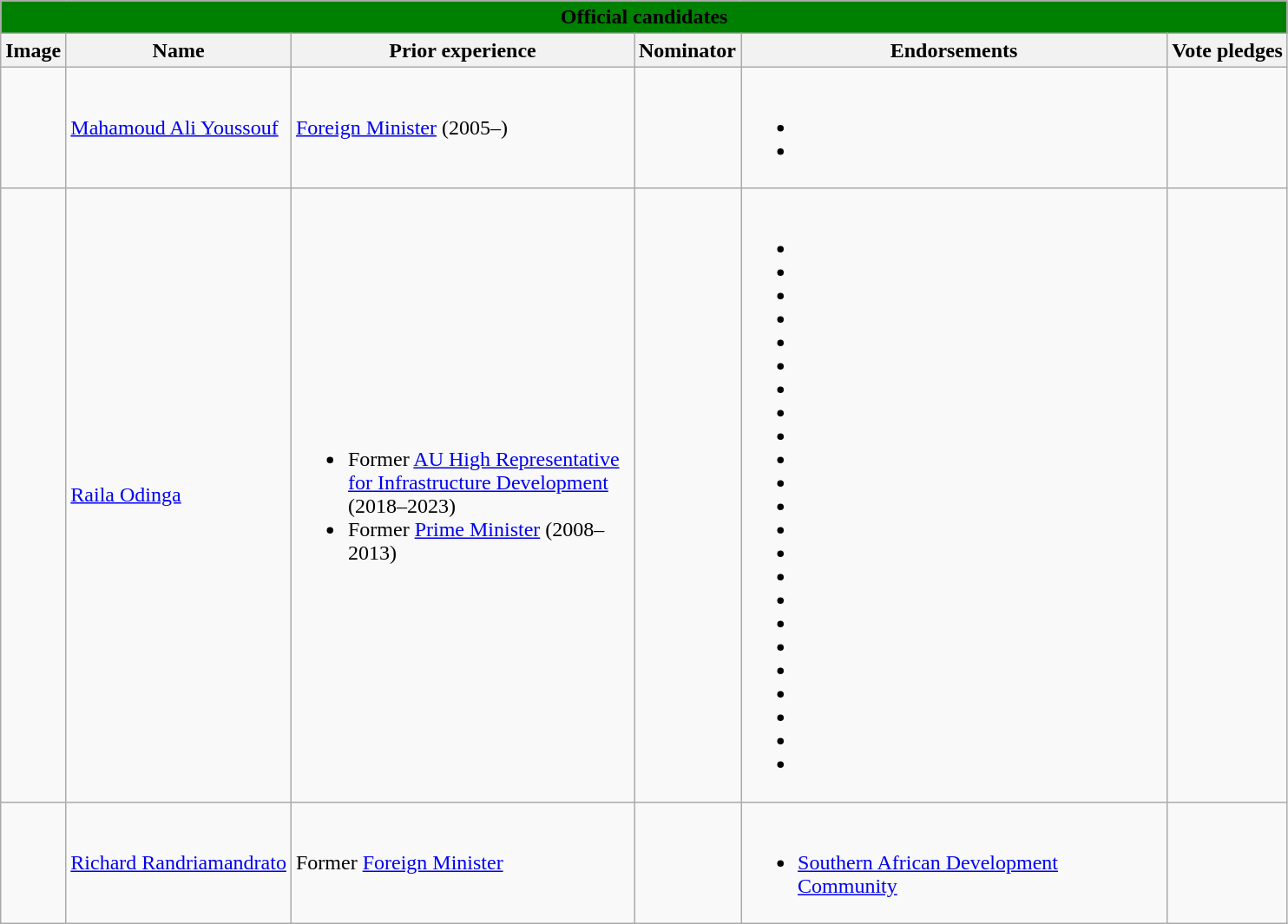<table class="wikitable sortable">
<tr>
<th style="background:green;" colspan="8">Official candidates</th>
</tr>
<tr style="font-weight:bold;">
<th class="unsortable">Image</th>
<th>Name</th>
<th style="width:16em">Prior experience</th>
<th>Nominator</th>
<th style="width:20em">Endorsements</th>
<th>Vote pledges <br></th>
</tr>
<tr>
<td></td>
<td><a href='#'>Mahamoud Ali Youssouf</a></td>
<td><a href='#'>Foreign Minister</a> (2005–)</td>
<td></td>
<td><br><ul><li></li><li></li></ul></td>
<td></td>
</tr>
<tr>
<td></td>
<td><a href='#'>Raila Odinga</a></td>
<td><br><ul><li>Former <a href='#'>AU High Representative for Infrastructure Development</a> (2018–2023)</li><li>Former <a href='#'>Prime Minister</a> (2008–2013)</li></ul></td>
<td></td>
<td><br><ul><li></li><li></li><li></li><li></li><li></li><li></li><li></li><li></li><li></li><li></li><li></li><li></li><li></li><li></li><li></li><li></li><li></li><li></li><li></li><li></li><li></li><li></li><li></li></ul></td>
<td></td>
</tr>
<tr>
<td></td>
<td><a href='#'>Richard Randriamandrato</a></td>
<td>Former <a href='#'>Foreign Minister</a></td>
<td></td>
<td><br><ul><li><a href='#'>Southern African Development Community</a></li></ul></td>
<td></td>
</tr>
</table>
